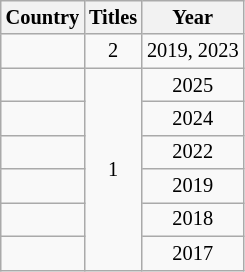<table class="wikitable" style="font-size: 85%;  text-align:center;">
<tr>
<th>Country</th>
<th>Titles</th>
<th>Year</th>
</tr>
<tr>
<td align=left></td>
<td>2</td>
<td>2019, 2023</td>
</tr>
<tr>
<td align="left"></td>
<td rowspan="6">1</td>
<td>2025</td>
</tr>
<tr>
<td align="left"></td>
<td>2024</td>
</tr>
<tr>
<td align=left></td>
<td>2022</td>
</tr>
<tr>
<td align=left></td>
<td>2019</td>
</tr>
<tr>
<td align=left></td>
<td>2018</td>
</tr>
<tr>
<td align=left></td>
<td>2017</td>
</tr>
</table>
